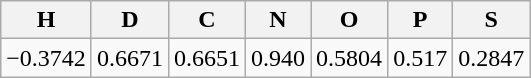<table class="wikitable">
<tr>
<th>H</th>
<th>D</th>
<th>C</th>
<th>N</th>
<th>O</th>
<th>P</th>
<th>S</th>
</tr>
<tr>
<td>−0.3742</td>
<td>0.6671</td>
<td>0.6651</td>
<td>0.940</td>
<td>0.5804</td>
<td>0.517</td>
<td>0.2847</td>
</tr>
</table>
